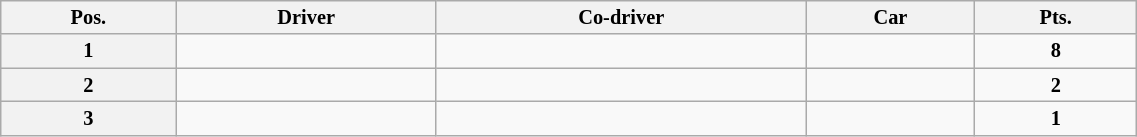<table class="wikitable" width=60% style="font-size: 85%;">
<tr>
<th>Pos.</th>
<th>Driver</th>
<th>Co-driver</th>
<th>Car</th>
<th>Pts.</th>
</tr>
<tr>
<th>1</th>
<td></td>
<td></td>
<td></td>
<td align="center"><strong>8</strong></td>
</tr>
<tr>
<th>2</th>
<td></td>
<td></td>
<td></td>
<td align="center"><strong>2</strong></td>
</tr>
<tr>
<th>3</th>
<td></td>
<td></td>
<td></td>
<td align="center"><strong>1</strong></td>
</tr>
</table>
